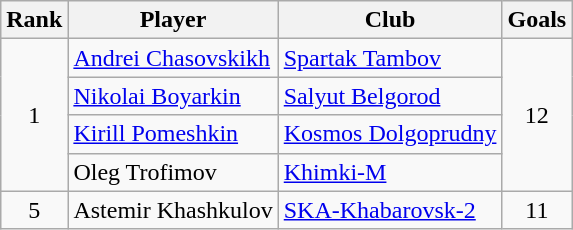<table class="wikitable" style="text-align: center;">
<tr>
<th>Rank</th>
<th>Player</th>
<th>Club</th>
<th>Goals</th>
</tr>
<tr>
<td rowspan="4">1</td>
<td style="text-align: left;"><a href='#'>Andrei Chasovskikh</a></td>
<td style="text-align: left;"><a href='#'>Spartak Tambov</a></td>
<td rowspan="4">12</td>
</tr>
<tr>
<td style="text-align: left;"><a href='#'>Nikolai Boyarkin</a></td>
<td style="text-align: left;"><a href='#'>Salyut Belgorod</a></td>
</tr>
<tr>
<td style="text-align: left;"><a href='#'>Kirill Pomeshkin</a></td>
<td style="text-align: left;"><a href='#'>Kosmos Dolgoprudny</a></td>
</tr>
<tr>
<td style="text-align: left;">Oleg Trofimov</td>
<td style="text-align: left;"><a href='#'>Khimki-M</a></td>
</tr>
<tr>
<td>5</td>
<td style="text-align: left;">Astemir Khashkulov</td>
<td style="text-align: left;"><a href='#'>SKA-Khabarovsk-2</a></td>
<td>11</td>
</tr>
</table>
